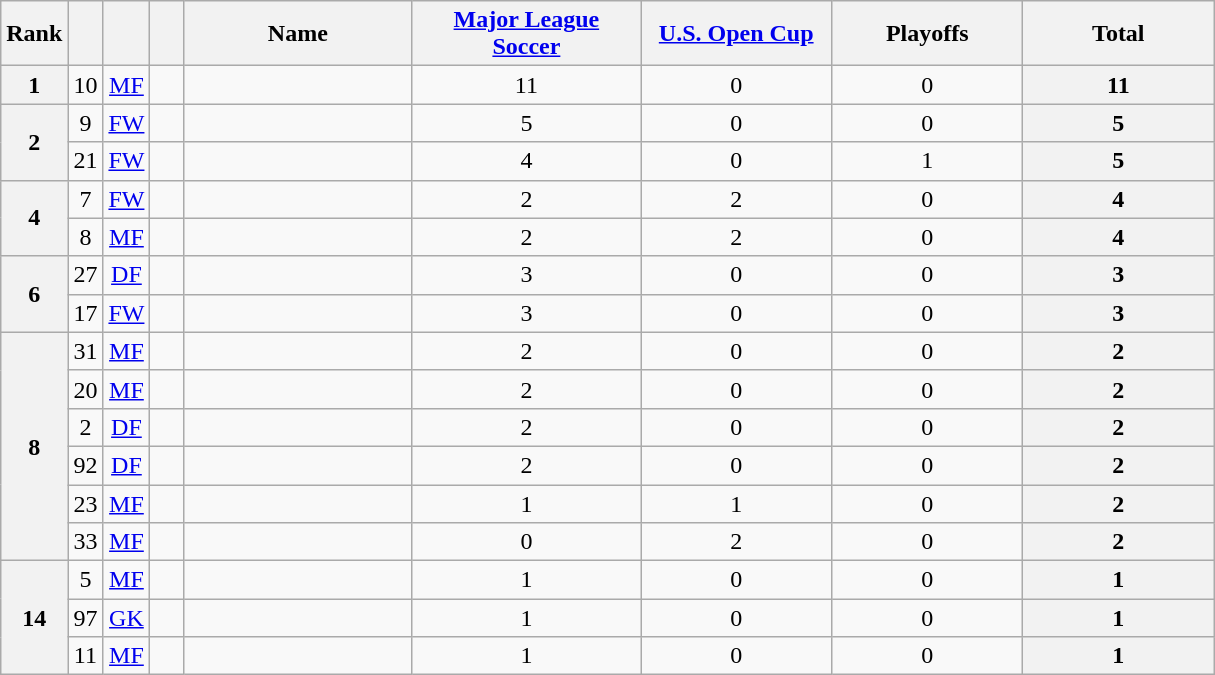<table class="wikitable sortable" style="text-align:center;">
<tr>
<th width="15">Rank</th>
<th width="15"></th>
<th width="15"></th>
<th width="15"></th>
<th width="145">Name</th>
<th width="145"><a href='#'>Major League Soccer</a></th>
<th width="120"><a href='#'>U.S. Open Cup</a></th>
<th width="120">Playoffs</th>
<th width="120">Total</th>
</tr>
<tr>
<th>1</th>
<td>10</td>
<td><a href='#'>MF</a></td>
<td></td>
<td align="left"></td>
<td>11</td>
<td>0</td>
<td>0</td>
<th>11</th>
</tr>
<tr>
<th rowspan="2">2</th>
<td>9</td>
<td><a href='#'>FW</a></td>
<td></td>
<td align="left"></td>
<td>5</td>
<td>0</td>
<td>0</td>
<th>5</th>
</tr>
<tr>
<td>21</td>
<td><a href='#'>FW</a></td>
<td></td>
<td align="left"></td>
<td>4</td>
<td>0</td>
<td>1</td>
<th>5</th>
</tr>
<tr>
<th rowspan="2">4</th>
<td>7</td>
<td><a href='#'>FW</a></td>
<td></td>
<td align="left"></td>
<td>2</td>
<td>2</td>
<td>0</td>
<th>4</th>
</tr>
<tr>
<td>8</td>
<td><a href='#'>MF</a></td>
<td></td>
<td align="left"></td>
<td>2</td>
<td>2</td>
<td>0</td>
<th>4</th>
</tr>
<tr>
<th rowspan="2">6</th>
<td>27</td>
<td><a href='#'>DF</a></td>
<td></td>
<td align="left"></td>
<td>3</td>
<td>0</td>
<td>0</td>
<th>3</th>
</tr>
<tr>
<td>17</td>
<td><a href='#'>FW</a></td>
<td></td>
<td align="left"></td>
<td>3</td>
<td>0</td>
<td>0</td>
<th>3</th>
</tr>
<tr>
<th rowspan="6">8</th>
<td>31</td>
<td><a href='#'>MF</a></td>
<td></td>
<td align="left"></td>
<td>2</td>
<td>0</td>
<td>0</td>
<th>2</th>
</tr>
<tr>
<td>20</td>
<td><a href='#'>MF</a></td>
<td></td>
<td align="left"></td>
<td>2</td>
<td>0</td>
<td>0</td>
<th>2</th>
</tr>
<tr>
<td>2</td>
<td><a href='#'>DF</a></td>
<td></td>
<td align="left"></td>
<td>2</td>
<td>0</td>
<td>0</td>
<th>2</th>
</tr>
<tr>
<td>92</td>
<td><a href='#'>DF</a></td>
<td></td>
<td align="left"></td>
<td>2</td>
<td>0</td>
<td>0</td>
<th>2</th>
</tr>
<tr>
<td>23</td>
<td><a href='#'>MF</a></td>
<td></td>
<td align="left"></td>
<td>1</td>
<td>1</td>
<td>0</td>
<th>2</th>
</tr>
<tr>
<td>33</td>
<td><a href='#'>MF</a></td>
<td></td>
<td align="left"></td>
<td>0</td>
<td>2</td>
<td>0</td>
<th>2</th>
</tr>
<tr>
<th rowspan="3">14</th>
<td>5</td>
<td><a href='#'>MF</a></td>
<td></td>
<td align="left"></td>
<td>1</td>
<td>0</td>
<td>0</td>
<th>1</th>
</tr>
<tr>
<td>97</td>
<td><a href='#'>GK</a></td>
<td></td>
<td align="left"></td>
<td>1</td>
<td>0</td>
<td>0</td>
<th>1</th>
</tr>
<tr>
<td>11</td>
<td><a href='#'>MF</a></td>
<td></td>
<td align="left"></td>
<td>1</td>
<td>0</td>
<td>0</td>
<th>1</th>
</tr>
</table>
